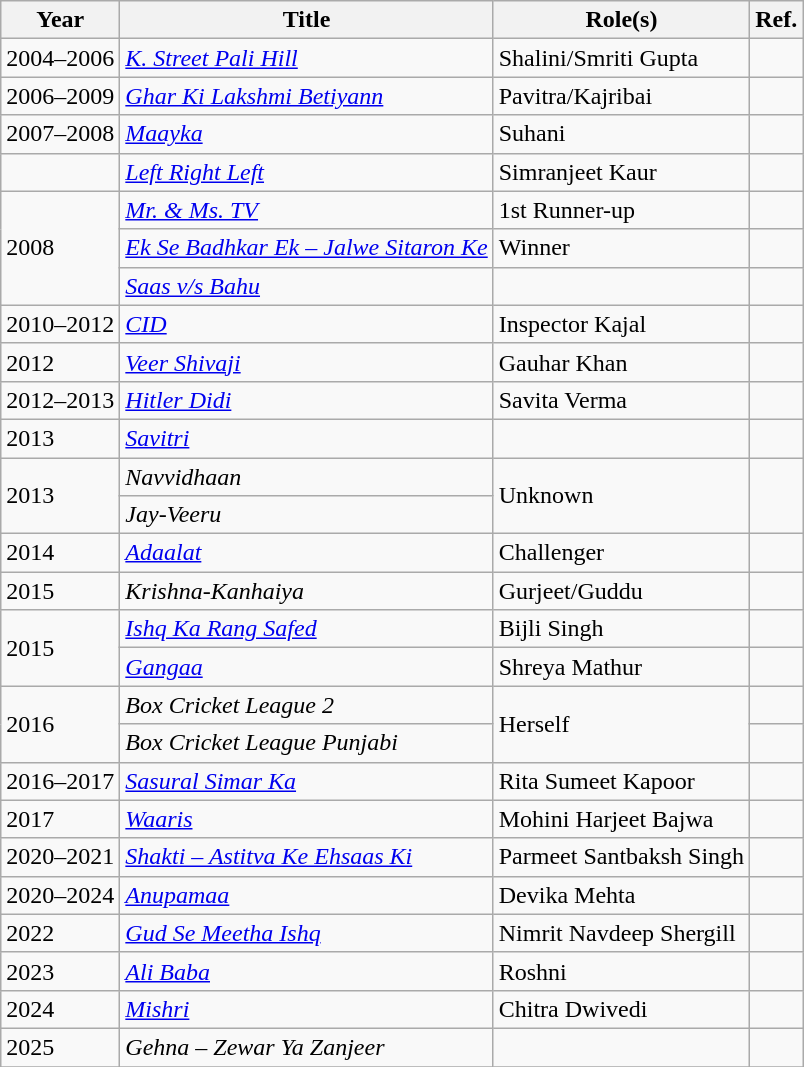<table class="wikitable">
<tr>
<th scope="col">Year</th>
<th scope="col">Title</th>
<th scope="col">Role(s)</th>
<th>Ref.</th>
</tr>
<tr>
<td>2004–2006</td>
<td no wrap><em><a href='#'>K. Street Pali Hill</a></em></td>
<td>Shalini/Smriti Gupta</td>
<td></td>
</tr>
<tr>
<td>2006–2009</td>
<td><em><a href='#'>Ghar Ki Lakshmi Betiyann</a></em></td>
<td>Pavitra/Kajribai</td>
<td></td>
</tr>
<tr>
<td>2007–2008</td>
<td><em><a href='#'>Maayka</a></em></td>
<td>Suhani</td>
<td></td>
</tr>
<tr>
<td></td>
<td><em><a href='#'>Left Right Left</a></em></td>
<td>Simranjeet Kaur</td>
<td></td>
</tr>
<tr>
<td rowspan="3">2008</td>
<td><em><a href='#'>Mr. & Ms. TV</a></em></td>
<td>1st Runner-up</td>
<td></td>
</tr>
<tr>
<td><em><a href='#'>Ek Se Badhkar Ek – Jalwe Sitaron Ke</a></em></td>
<td>Winner</td>
<td></td>
</tr>
<tr>
<td><em><a href='#'>Saas v/s Bahu</a></em></td>
<td></td>
<td></td>
</tr>
<tr>
<td>2010–2012</td>
<td><em><a href='#'>CID</a></em></td>
<td>Inspector Kajal</td>
<td></td>
</tr>
<tr>
<td>2012</td>
<td><em><a href='#'>Veer Shivaji</a></em></td>
<td>Gauhar Khan</td>
<td></td>
</tr>
<tr>
<td>2012–2013</td>
<td><em><a href='#'>Hitler Didi</a></em></td>
<td>Savita Verma</td>
<td></td>
</tr>
<tr>
<td>2013</td>
<td><em><a href='#'>Savitri</a></em></td>
<td></td>
<td></td>
</tr>
<tr>
<td Rowspan=2>2013</td>
<td><em>Navvidhaan</em></td>
<td Rowspan=2>Unknown</td>
<td rowspan="2"></td>
</tr>
<tr>
<td><em>Jay-Veeru</em></td>
</tr>
<tr>
<td>2014</td>
<td><em><a href='#'>Adaalat</a></em></td>
<td>Challenger</td>
<td></td>
</tr>
<tr>
<td>2015</td>
<td><em>Krishna-Kanhaiya</em></td>
<td>Gurjeet/Guddu</td>
<td></td>
</tr>
<tr>
<td Rowspan=2>2015</td>
<td><em><a href='#'>Ishq Ka Rang Safed</a></em></td>
<td>Bijli Singh</td>
<td></td>
</tr>
<tr>
<td><em><a href='#'>Gangaa</a></em></td>
<td>Shreya Mathur</td>
<td></td>
</tr>
<tr>
<td Rowspan=2>2016</td>
<td><em>Box Cricket League 2</em></td>
<td Rowspan=2>Herself</td>
<td></td>
</tr>
<tr>
<td><em>Box Cricket League Punjabi</em></td>
<td></td>
</tr>
<tr>
<td>2016–2017</td>
<td><em><a href='#'>Sasural Simar Ka</a></em></td>
<td>Rita Sumeet Kapoor</td>
<td></td>
</tr>
<tr>
<td>2017</td>
<td><em><a href='#'>Waaris</a></em></td>
<td>Mohini Harjeet Bajwa</td>
<td></td>
</tr>
<tr>
<td>2020–2021</td>
<td><em><a href='#'>Shakti – Astitva Ke Ehsaas Ki</a></em></td>
<td>Parmeet Santbaksh Singh</td>
<td></td>
</tr>
<tr>
<td>2020–2024</td>
<td><em><a href='#'>Anupamaa</a></em></td>
<td>Devika Mehta</td>
<td></td>
</tr>
<tr>
<td>2022</td>
<td><em><a href='#'>Gud Se Meetha Ishq</a></em></td>
<td>Nimrit Navdeep Shergill</td>
<td></td>
</tr>
<tr>
<td>2023</td>
<td><em><a href='#'>Ali Baba</a></em></td>
<td>Roshni</td>
<td></td>
</tr>
<tr>
<td>2024</td>
<td><em><a href='#'>Mishri</a></em></td>
<td>Chitra Dwivedi</td>
<td></td>
</tr>
<tr>
<td>2025</td>
<td><em>Gehna – Zewar Ya Zanjeer</em></td>
<td></td>
<td></td>
</tr>
<tr>
</tr>
</table>
